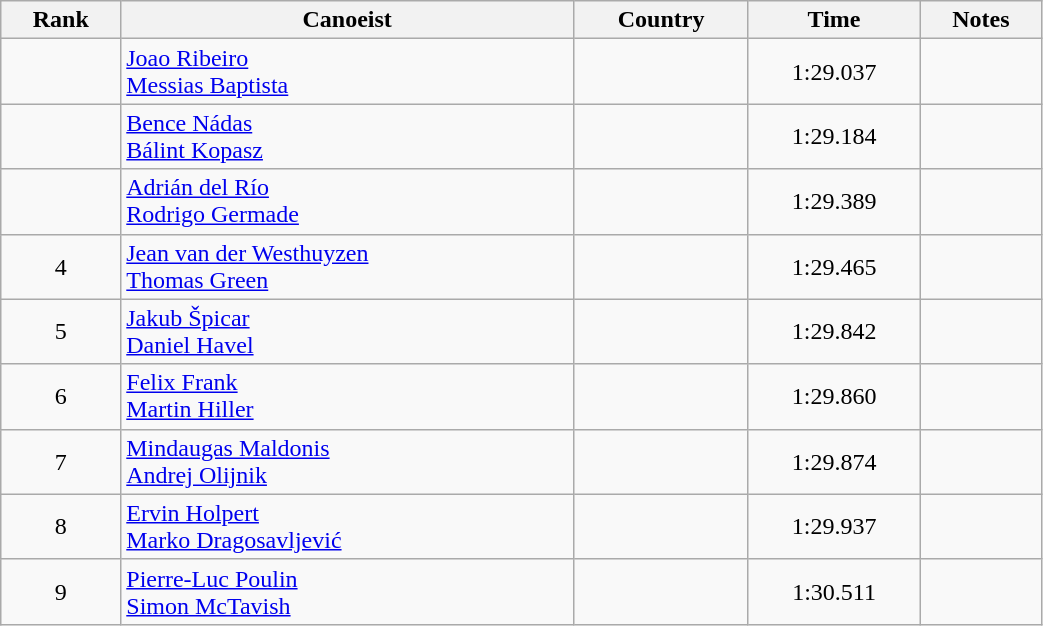<table class="wikitable" style="text-align:center;width: 55%">
<tr>
<th>Rank</th>
<th>Canoeist</th>
<th>Country</th>
<th>Time</th>
<th>Notes</th>
</tr>
<tr>
<td></td>
<td align="left"><a href='#'>Joao Ribeiro</a><br><a href='#'>Messias Baptista</a></td>
<td align="left"></td>
<td>1:29.037</td>
<td></td>
</tr>
<tr>
<td></td>
<td align="left"><a href='#'>Bence Nádas</a><br><a href='#'>Bálint Kopasz</a></td>
<td align="left"></td>
<td>1:29.184</td>
<td></td>
</tr>
<tr>
<td></td>
<td align="left"><a href='#'>Adrián del Río</a><br><a href='#'>Rodrigo Germade</a></td>
<td align="left"></td>
<td>1:29.389</td>
<td></td>
</tr>
<tr>
<td>4</td>
<td align="left"><a href='#'>Jean van der Westhuyzen</a><br><a href='#'>Thomas Green</a></td>
<td align="left"></td>
<td>1:29.465</td>
<td></td>
</tr>
<tr>
<td>5</td>
<td align="left"><a href='#'>Jakub Špicar</a><br><a href='#'>Daniel Havel</a></td>
<td align="left"></td>
<td>1:29.842</td>
<td></td>
</tr>
<tr>
<td>6</td>
<td align="left"><a href='#'>Felix Frank</a><br><a href='#'>Martin Hiller</a></td>
<td align="left"></td>
<td>1:29.860</td>
<td></td>
</tr>
<tr>
<td>7</td>
<td align="left"><a href='#'>Mindaugas Maldonis</a><br><a href='#'>Andrej Olijnik</a></td>
<td align="left"></td>
<td>1:29.874</td>
<td></td>
</tr>
<tr>
<td>8</td>
<td align="left"><a href='#'>Ervin Holpert</a><br><a href='#'>Marko Dragosavljević</a></td>
<td align="left"></td>
<td>1:29.937</td>
<td></td>
</tr>
<tr>
<td>9</td>
<td align="left"><a href='#'>Pierre-Luc Poulin</a><br><a href='#'>Simon McTavish</a></td>
<td align="left"></td>
<td>1:30.511</td>
<td></td>
</tr>
</table>
